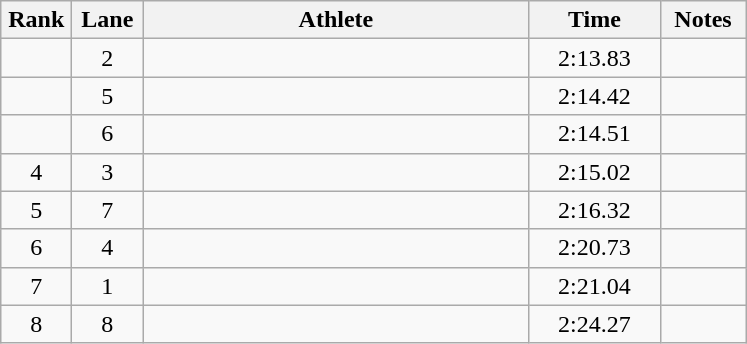<table class="wikitable" style="text-align:center">
<tr>
<th width=40>Rank</th>
<th width=40>Lane</th>
<th width=250>Athlete</th>
<th width=80>Time</th>
<th width=50>Notes</th>
</tr>
<tr>
<td></td>
<td>2</td>
<td align=left></td>
<td>2:13.83</td>
<td></td>
</tr>
<tr>
<td></td>
<td>5</td>
<td align=left></td>
<td>2:14.42</td>
<td></td>
</tr>
<tr>
<td></td>
<td>6</td>
<td align=left></td>
<td>2:14.51</td>
<td></td>
</tr>
<tr>
<td>4</td>
<td>3</td>
<td align=left></td>
<td>2:15.02</td>
<td></td>
</tr>
<tr>
<td>5</td>
<td>7</td>
<td align=left></td>
<td>2:16.32</td>
<td></td>
</tr>
<tr>
<td>6</td>
<td>4</td>
<td align=left></td>
<td>2:20.73</td>
<td></td>
</tr>
<tr>
<td>7</td>
<td>1</td>
<td align=left></td>
<td>2:21.04</td>
<td></td>
</tr>
<tr>
<td>8</td>
<td>8</td>
<td align=left></td>
<td>2:24.27</td>
<td></td>
</tr>
</table>
